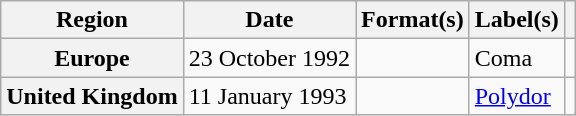<table class="wikitable plainrowheaders">
<tr>
<th scope="col">Region</th>
<th scope="col">Date</th>
<th scope="col">Format(s)</th>
<th scope="col">Label(s)</th>
<th scope="col"></th>
</tr>
<tr>
<th scope="row">Europe</th>
<td>23 October 1992</td>
<td></td>
<td>Coma</td>
<td></td>
</tr>
<tr>
<th scope="row">United Kingdom</th>
<td>11 January 1993</td>
<td></td>
<td><a href='#'>Polydor</a></td>
<td></td>
</tr>
</table>
